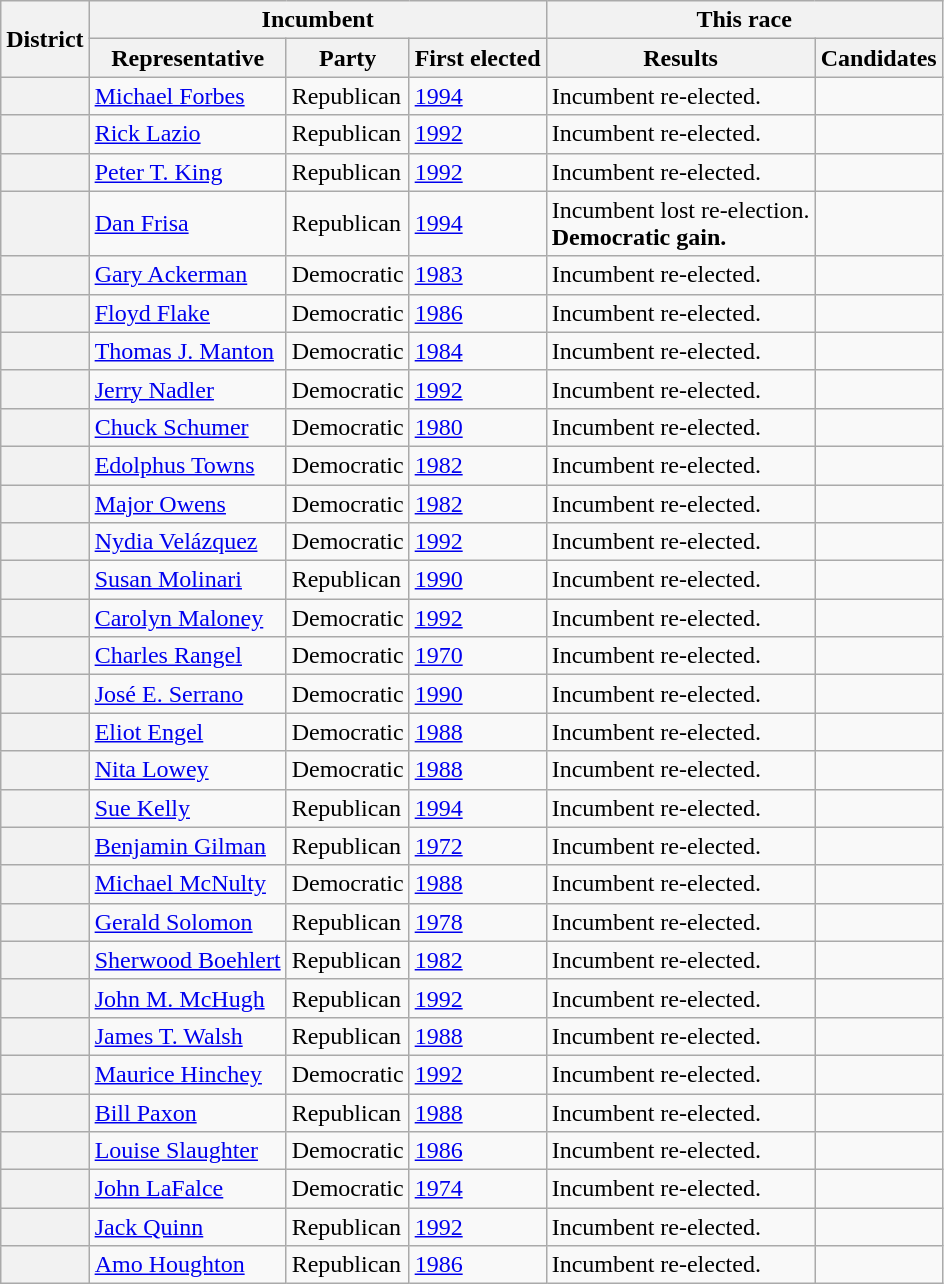<table class=wikitable>
<tr>
<th rowspan=2>District</th>
<th colspan=3>Incumbent</th>
<th colspan=2>This race</th>
</tr>
<tr>
<th>Representative</th>
<th>Party</th>
<th>First elected</th>
<th>Results</th>
<th>Candidates</th>
</tr>
<tr>
<th></th>
<td><a href='#'>Michael Forbes</a></td>
<td>Republican</td>
<td><a href='#'>1994</a></td>
<td>Incumbent re-elected.</td>
<td nowrap></td>
</tr>
<tr>
<th></th>
<td><a href='#'>Rick Lazio</a></td>
<td>Republican</td>
<td><a href='#'>1992</a></td>
<td>Incumbent re-elected.</td>
<td nowrap></td>
</tr>
<tr>
<th></th>
<td><a href='#'>Peter T. King</a></td>
<td>Republican</td>
<td><a href='#'>1992</a></td>
<td>Incumbent re-elected.</td>
<td nowrap></td>
</tr>
<tr>
<th></th>
<td><a href='#'>Dan Frisa</a></td>
<td>Republican</td>
<td><a href='#'>1994</a></td>
<td>Incumbent lost re-election.<br><strong>Democratic gain.</strong></td>
<td nowrap></td>
</tr>
<tr>
<th></th>
<td><a href='#'>Gary Ackerman</a></td>
<td>Democratic</td>
<td><a href='#'>1983</a></td>
<td>Incumbent re-elected.</td>
<td nowrap></td>
</tr>
<tr>
<th></th>
<td><a href='#'>Floyd Flake</a></td>
<td>Democratic</td>
<td><a href='#'>1986</a></td>
<td>Incumbent re-elected.</td>
<td nowrap></td>
</tr>
<tr>
<th></th>
<td><a href='#'>Thomas J. Manton</a></td>
<td>Democratic</td>
<td><a href='#'>1984</a></td>
<td>Incumbent re-elected.</td>
<td nowrap></td>
</tr>
<tr>
<th></th>
<td><a href='#'>Jerry Nadler</a></td>
<td>Democratic</td>
<td><a href='#'>1992</a></td>
<td>Incumbent re-elected.</td>
<td nowrap></td>
</tr>
<tr>
<th></th>
<td><a href='#'>Chuck Schumer</a></td>
<td>Democratic</td>
<td><a href='#'>1980</a></td>
<td>Incumbent re-elected.</td>
<td nowrap></td>
</tr>
<tr>
<th></th>
<td><a href='#'>Edolphus Towns</a></td>
<td>Democratic</td>
<td><a href='#'>1982</a></td>
<td>Incumbent re-elected.</td>
<td nowrap></td>
</tr>
<tr>
<th></th>
<td><a href='#'>Major Owens</a></td>
<td>Democratic</td>
<td><a href='#'>1982</a></td>
<td>Incumbent re-elected.</td>
<td nowrap></td>
</tr>
<tr>
<th></th>
<td><a href='#'>Nydia Velázquez</a></td>
<td>Democratic</td>
<td><a href='#'>1992</a></td>
<td>Incumbent re-elected.</td>
<td nowrap></td>
</tr>
<tr>
<th></th>
<td><a href='#'>Susan Molinari</a></td>
<td>Republican</td>
<td><a href='#'>1990</a></td>
<td>Incumbent re-elected.</td>
<td nowrap></td>
</tr>
<tr>
<th></th>
<td><a href='#'>Carolyn Maloney</a></td>
<td>Democratic</td>
<td><a href='#'>1992</a></td>
<td>Incumbent re-elected.</td>
<td nowrap></td>
</tr>
<tr>
<th></th>
<td><a href='#'>Charles Rangel</a></td>
<td>Democratic</td>
<td><a href='#'>1970</a></td>
<td>Incumbent re-elected.</td>
<td nowrap></td>
</tr>
<tr>
<th></th>
<td><a href='#'>José E. Serrano</a></td>
<td>Democratic</td>
<td><a href='#'>1990</a></td>
<td>Incumbent re-elected.</td>
<td nowrap></td>
</tr>
<tr>
<th></th>
<td><a href='#'>Eliot Engel</a></td>
<td>Democratic</td>
<td><a href='#'>1988</a></td>
<td>Incumbent re-elected.</td>
<td nowrap></td>
</tr>
<tr>
<th></th>
<td><a href='#'>Nita Lowey</a></td>
<td>Democratic</td>
<td><a href='#'>1988</a></td>
<td>Incumbent re-elected.</td>
<td nowrap></td>
</tr>
<tr>
<th></th>
<td><a href='#'>Sue Kelly</a></td>
<td>Republican</td>
<td><a href='#'>1994</a></td>
<td>Incumbent re-elected.</td>
<td nowrap></td>
</tr>
<tr>
<th></th>
<td><a href='#'>Benjamin Gilman</a></td>
<td>Republican</td>
<td><a href='#'>1972</a></td>
<td>Incumbent re-elected.</td>
<td nowrap></td>
</tr>
<tr>
<th></th>
<td><a href='#'>Michael McNulty</a></td>
<td>Democratic</td>
<td><a href='#'>1988</a></td>
<td>Incumbent re-elected.</td>
<td nowrap></td>
</tr>
<tr>
<th></th>
<td><a href='#'>Gerald Solomon</a></td>
<td>Republican</td>
<td><a href='#'>1978</a></td>
<td>Incumbent re-elected.</td>
<td nowrap></td>
</tr>
<tr>
<th></th>
<td><a href='#'>Sherwood Boehlert</a></td>
<td>Republican</td>
<td><a href='#'>1982</a></td>
<td>Incumbent re-elected.</td>
<td nowrap></td>
</tr>
<tr>
<th></th>
<td><a href='#'>John M. McHugh</a></td>
<td>Republican</td>
<td><a href='#'>1992</a></td>
<td>Incumbent re-elected.</td>
<td nowrap></td>
</tr>
<tr>
<th></th>
<td><a href='#'>James T. Walsh</a></td>
<td>Republican</td>
<td><a href='#'>1988</a></td>
<td>Incumbent re-elected.</td>
<td nowrap></td>
</tr>
<tr>
<th></th>
<td><a href='#'>Maurice Hinchey</a></td>
<td>Democratic</td>
<td><a href='#'>1992</a></td>
<td>Incumbent re-elected.</td>
<td nowrap></td>
</tr>
<tr>
<th></th>
<td><a href='#'>Bill Paxon</a></td>
<td>Republican</td>
<td><a href='#'>1988</a></td>
<td>Incumbent re-elected.</td>
<td nowrap></td>
</tr>
<tr>
<th></th>
<td><a href='#'>Louise Slaughter</a></td>
<td>Democratic</td>
<td><a href='#'>1986</a></td>
<td>Incumbent re-elected.</td>
<td nowrap></td>
</tr>
<tr>
<th></th>
<td><a href='#'>John LaFalce</a></td>
<td>Democratic</td>
<td><a href='#'>1974</a></td>
<td>Incumbent re-elected.</td>
<td nowrap></td>
</tr>
<tr>
<th></th>
<td><a href='#'>Jack Quinn</a></td>
<td>Republican</td>
<td><a href='#'>1992</a></td>
<td>Incumbent re-elected.</td>
<td nowrap></td>
</tr>
<tr>
<th></th>
<td><a href='#'>Amo Houghton</a></td>
<td>Republican</td>
<td><a href='#'>1986</a></td>
<td>Incumbent re-elected.</td>
<td nowrap></td>
</tr>
</table>
